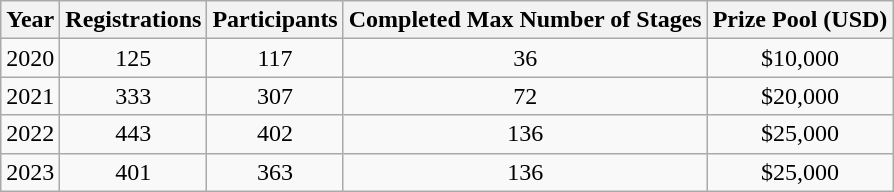<table class="wikitable sortable" style="text-align:center">
<tr>
<th>Year</th>
<th>Registrations </th>
<th>Participants </th>
<th>Completed Max Number of Stages </th>
<th>Prize Pool (USD)</th>
</tr>
<tr>
<td>2020 </td>
<td>125</td>
<td>117</td>
<td>36</td>
<td>$10,000</td>
</tr>
<tr>
<td>2021 </td>
<td>333</td>
<td>307</td>
<td>72</td>
<td>$20,000</td>
</tr>
<tr>
<td>2022 </td>
<td>443</td>
<td>402</td>
<td>136</td>
<td>$25,000</td>
</tr>
<tr>
<td>2023 </td>
<td>401</td>
<td>363</td>
<td>136</td>
<td>$25,000</td>
</tr>
</table>
